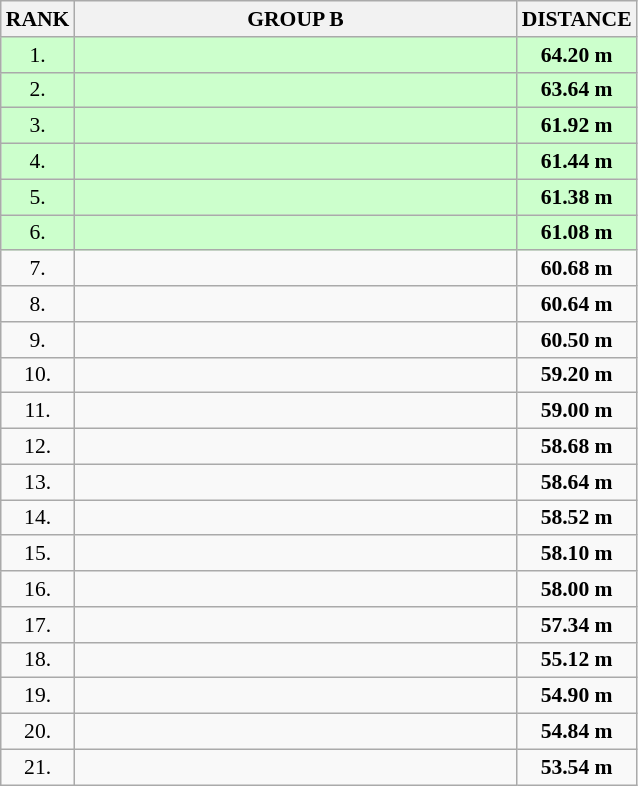<table class="wikitable" style="border-collapse: collapse; font-size: 90%;">
<tr>
<th>RANK</th>
<th style="width: 20em">GROUP B</th>
<th style="width: 5em">DISTANCE</th>
</tr>
<tr style="background:#ccffcc;">
<td align="center">1.</td>
<td></td>
<td align="center"><strong>64.20 m</strong></td>
</tr>
<tr style="background:#ccffcc;">
<td align="center">2.</td>
<td></td>
<td align="center"><strong>63.64 m</strong></td>
</tr>
<tr style="background:#ccffcc;">
<td align="center">3.</td>
<td></td>
<td align="center"><strong>61.92 m</strong></td>
</tr>
<tr style="background:#ccffcc;">
<td align="center">4.</td>
<td></td>
<td align="center"><strong>61.44 m</strong></td>
</tr>
<tr style="background:#ccffcc;">
<td align="center">5.</td>
<td></td>
<td align="center"><strong>61.38 m</strong></td>
</tr>
<tr style="background:#ccffcc;">
<td align="center">6.</td>
<td></td>
<td align="center"><strong>61.08 m</strong></td>
</tr>
<tr>
<td align="center">7.</td>
<td></td>
<td align="center"><strong>60.68 m</strong></td>
</tr>
<tr>
<td align="center">8.</td>
<td></td>
<td align="center"><strong>60.64 m</strong></td>
</tr>
<tr>
<td align="center">9.</td>
<td></td>
<td align="center"><strong>60.50 m</strong></td>
</tr>
<tr>
<td align="center">10.</td>
<td></td>
<td align="center"><strong>59.20 m</strong></td>
</tr>
<tr>
<td align="center">11.</td>
<td></td>
<td align="center"><strong>59.00 m</strong></td>
</tr>
<tr>
<td align="center">12.</td>
<td></td>
<td align="center"><strong>58.68 m</strong></td>
</tr>
<tr>
<td align="center">13.</td>
<td></td>
<td align="center"><strong>58.64 m</strong></td>
</tr>
<tr>
<td align="center">14.</td>
<td></td>
<td align="center"><strong>58.52 m</strong></td>
</tr>
<tr>
<td align="center">15.</td>
<td></td>
<td align="center"><strong>58.10 m</strong></td>
</tr>
<tr>
<td align="center">16.</td>
<td></td>
<td align="center"><strong>58.00 m</strong></td>
</tr>
<tr>
<td align="center">17.</td>
<td></td>
<td align="center"><strong>57.34 m</strong></td>
</tr>
<tr>
<td align="center">18.</td>
<td></td>
<td align="center"><strong>55.12 m</strong></td>
</tr>
<tr>
<td align="center">19.</td>
<td></td>
<td align="center"><strong>54.90 m</strong></td>
</tr>
<tr>
<td align="center">20.</td>
<td></td>
<td align="center"><strong>54.84 m</strong></td>
</tr>
<tr>
<td align="center">21.</td>
<td></td>
<td align="center"><strong>53.54 m</strong></td>
</tr>
</table>
